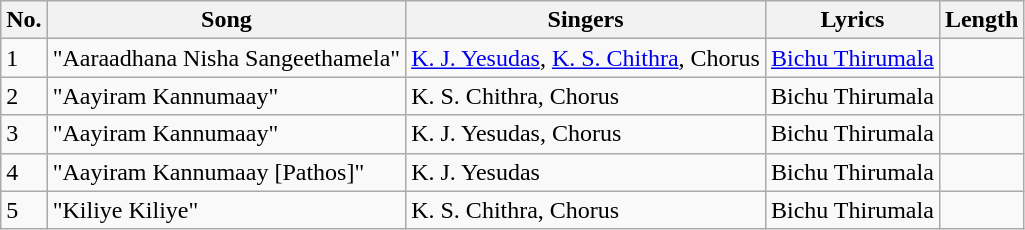<table class="wikitable">
<tr>
<th>No.</th>
<th>Song</th>
<th>Singers</th>
<th>Lyrics</th>
<th>Length</th>
</tr>
<tr>
<td>1</td>
<td>"Aaraadhana Nisha Sangeethamela"</td>
<td><a href='#'>K. J. Yesudas</a>, <a href='#'>K. S. Chithra</a>, Chorus</td>
<td><a href='#'>Bichu Thirumala</a></td>
<td></td>
</tr>
<tr>
<td>2</td>
<td>"Aayiram Kannumaay"</td>
<td>K. S. Chithra, Chorus</td>
<td>Bichu Thirumala</td>
<td></td>
</tr>
<tr>
<td>3</td>
<td>"Aayiram Kannumaay"</td>
<td>K. J. Yesudas, Chorus</td>
<td>Bichu Thirumala</td>
<td></td>
</tr>
<tr>
<td>4</td>
<td>"Aayiram Kannumaay [Pathos]"</td>
<td>K. J. Yesudas</td>
<td>Bichu Thirumala</td>
<td></td>
</tr>
<tr>
<td>5</td>
<td>"Kiliye Kiliye"</td>
<td>K. S. Chithra, Chorus</td>
<td>Bichu Thirumala</td>
<td></td>
</tr>
</table>
